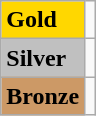<table class="wikitable">
<tr>
<td bgcolor="#ffd700"><strong>Gold</strong></td>
<td></td>
</tr>
<tr>
<td bgcolor="#c0c0c0"><strong>Silver</strong></td>
<td></td>
</tr>
<tr>
<td bgcolor="#cc9966"><strong>Bronze</strong></td>
<td></td>
</tr>
</table>
